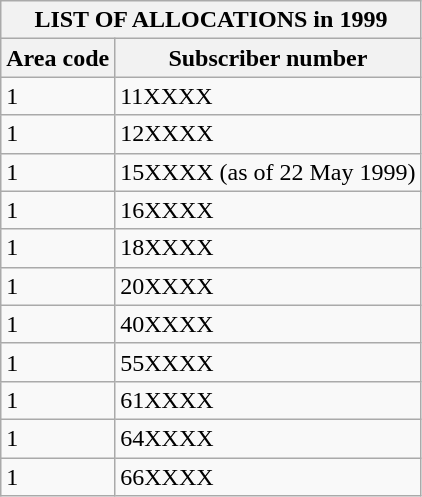<table class="wikitable">
<tr>
<th colspan="2">LIST OF ALLOCATIONS in 1999</th>
</tr>
<tr>
<th>Area code</th>
<th>Subscriber number</th>
</tr>
<tr>
<td>1</td>
<td>11XXXX</td>
</tr>
<tr>
<td>1</td>
<td>12XXXX</td>
</tr>
<tr>
<td>1</td>
<td>15XXXX (as of 22 May 1999)</td>
</tr>
<tr>
<td>1</td>
<td>16XXXX</td>
</tr>
<tr>
<td>1</td>
<td>18XXXX</td>
</tr>
<tr>
<td>1</td>
<td>20XXXX</td>
</tr>
<tr>
<td>1</td>
<td>40XXXX</td>
</tr>
<tr>
<td>1</td>
<td>55XXXX</td>
</tr>
<tr>
<td>1</td>
<td>61XXXX</td>
</tr>
<tr>
<td>1</td>
<td>64XXXX</td>
</tr>
<tr>
<td>1</td>
<td>66XXXX</td>
</tr>
</table>
